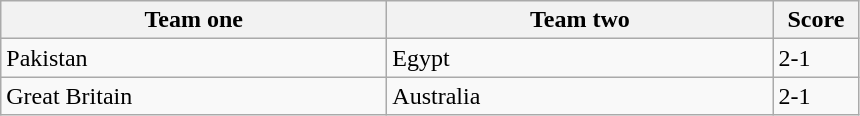<table class="wikitable">
<tr>
<th width=250>Team one</th>
<th width=250>Team two</th>
<th width=50>Score</th>
</tr>
<tr>
<td> Pakistan</td>
<td> Egypt</td>
<td>2-1</td>
</tr>
<tr>
<td> Great Britain</td>
<td> Australia</td>
<td>2-1</td>
</tr>
</table>
